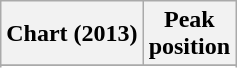<table class="wikitable sortable plainrowheaders">
<tr>
<th scope="col">Chart (2013)</th>
<th scope="col">Peak<br>position</th>
</tr>
<tr>
</tr>
<tr>
</tr>
</table>
